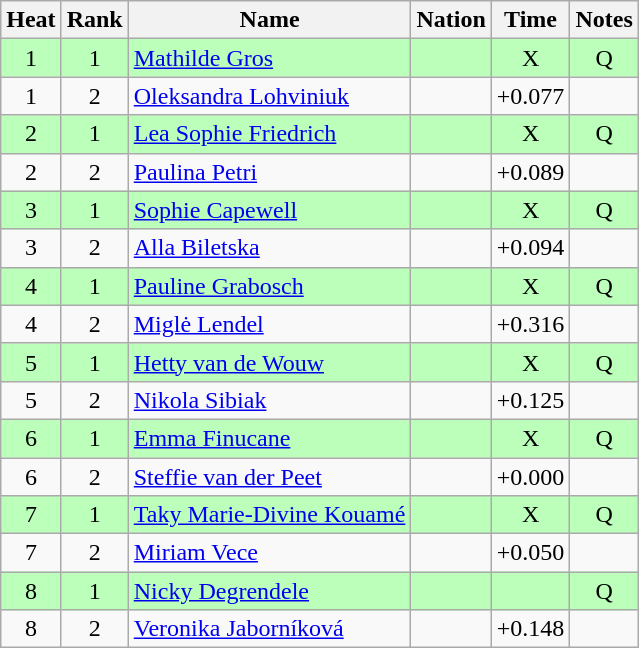<table class="wikitable sortable" style="text-align:center">
<tr>
<th>Heat</th>
<th>Rank</th>
<th>Name</th>
<th>Nation</th>
<th>Time</th>
<th>Notes</th>
</tr>
<tr bgcolor=bbffbb>
<td>1</td>
<td>1</td>
<td align=left><a href='#'>Mathilde Gros</a></td>
<td align=left></td>
<td>X</td>
<td>Q</td>
</tr>
<tr>
<td>1</td>
<td>2</td>
<td align=left><a href='#'>Oleksandra Lohviniuk</a></td>
<td align=left></td>
<td>+0.077</td>
<td></td>
</tr>
<tr bgcolor=bbffbb>
<td>2</td>
<td>1</td>
<td align=left><a href='#'>Lea Sophie Friedrich</a></td>
<td align=left></td>
<td>X</td>
<td>Q</td>
</tr>
<tr>
<td>2</td>
<td>2</td>
<td align=left><a href='#'>Paulina Petri</a></td>
<td align=left></td>
<td>+0.089</td>
<td></td>
</tr>
<tr bgcolor=bbffbb>
<td>3</td>
<td>1</td>
<td align=left><a href='#'>Sophie Capewell</a></td>
<td align=left></td>
<td>X</td>
<td>Q</td>
</tr>
<tr>
<td>3</td>
<td>2</td>
<td align=left><a href='#'>Alla Biletska</a></td>
<td align=left></td>
<td>+0.094</td>
<td></td>
</tr>
<tr bgcolor=bbffbb>
<td>4</td>
<td>1</td>
<td align=left><a href='#'>Pauline Grabosch</a></td>
<td align=left></td>
<td>X</td>
<td>Q</td>
</tr>
<tr>
<td>4</td>
<td>2</td>
<td align=left><a href='#'>Miglė Lendel</a></td>
<td align=left></td>
<td>+0.316</td>
<td></td>
</tr>
<tr bgcolor=bbffbb>
<td>5</td>
<td>1</td>
<td align=left><a href='#'>Hetty van de Wouw</a></td>
<td align=left></td>
<td>X</td>
<td>Q</td>
</tr>
<tr>
<td>5</td>
<td>2</td>
<td align=left><a href='#'>Nikola Sibiak</a></td>
<td align=left></td>
<td>+0.125</td>
<td></td>
</tr>
<tr bgcolor=bbffbb>
<td>6</td>
<td>1</td>
<td align=left><a href='#'>Emma Finucane</a></td>
<td align=left></td>
<td>X</td>
<td>Q</td>
</tr>
<tr>
<td>6</td>
<td>2</td>
<td align=left><a href='#'>Steffie van der Peet</a></td>
<td align=left></td>
<td>+0.000</td>
<td></td>
</tr>
<tr bgcolor=bbffbb>
<td>7</td>
<td>1</td>
<td align=left><a href='#'>Taky Marie-Divine Kouamé</a></td>
<td align=left></td>
<td>X</td>
<td>Q</td>
</tr>
<tr>
<td>7</td>
<td>2</td>
<td align=left><a href='#'>Miriam Vece</a></td>
<td align=left></td>
<td>+0.050</td>
<td></td>
</tr>
<tr bgcolor=bbffbb>
<td>8</td>
<td>1</td>
<td align=left><a href='#'>Nicky Degrendele</a></td>
<td align=left></td>
<td></td>
<td>Q</td>
</tr>
<tr>
<td>8</td>
<td>2</td>
<td align=left><a href='#'>Veronika Jaborníková</a></td>
<td align=left></td>
<td>+0.148</td>
<td></td>
</tr>
</table>
